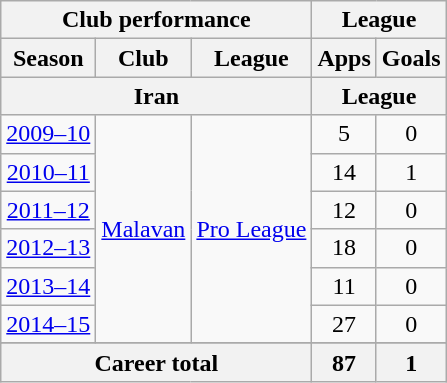<table class="wikitable" style="text-align:center;">
<tr>
<th colspan=3>Club performance</th>
<th colspan=2>League</th>
</tr>
<tr>
<th>Season</th>
<th>Club</th>
<th>League</th>
<th>Apps</th>
<th>Goals</th>
</tr>
<tr>
<th colspan=3>Iran</th>
<th colspan=2>League</th>
</tr>
<tr>
<td><a href='#'>2009–10</a></td>
<td rowspan="6"><a href='#'>Malavan</a></td>
<td rowspan="6"><a href='#'>Pro League</a></td>
<td>5</td>
<td>0</td>
</tr>
<tr>
<td><a href='#'>2010–11</a></td>
<td>14</td>
<td>1</td>
</tr>
<tr>
<td><a href='#'>2011–12</a></td>
<td>12</td>
<td>0</td>
</tr>
<tr>
<td><a href='#'>2012–13</a></td>
<td>18</td>
<td>0</td>
</tr>
<tr>
<td><a href='#'>2013–14</a></td>
<td>11</td>
<td>0</td>
</tr>
<tr>
<td><a href='#'>2014–15</a></td>
<td>27</td>
<td>0</td>
</tr>
<tr>
</tr>
<tr>
<th colspan=3>Career total</th>
<th>87</th>
<th>1</th>
</tr>
</table>
